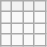<table class="wikitable">
<tr>
<th></th>
<th></th>
<th></th>
<th></th>
</tr>
<tr>
<td></td>
<td></td>
<td></td>
<td></td>
</tr>
<tr>
<td></td>
<td></td>
<td></td>
<td></td>
</tr>
<tr>
<td></td>
<td></td>
<td></td>
<td></td>
</tr>
</table>
